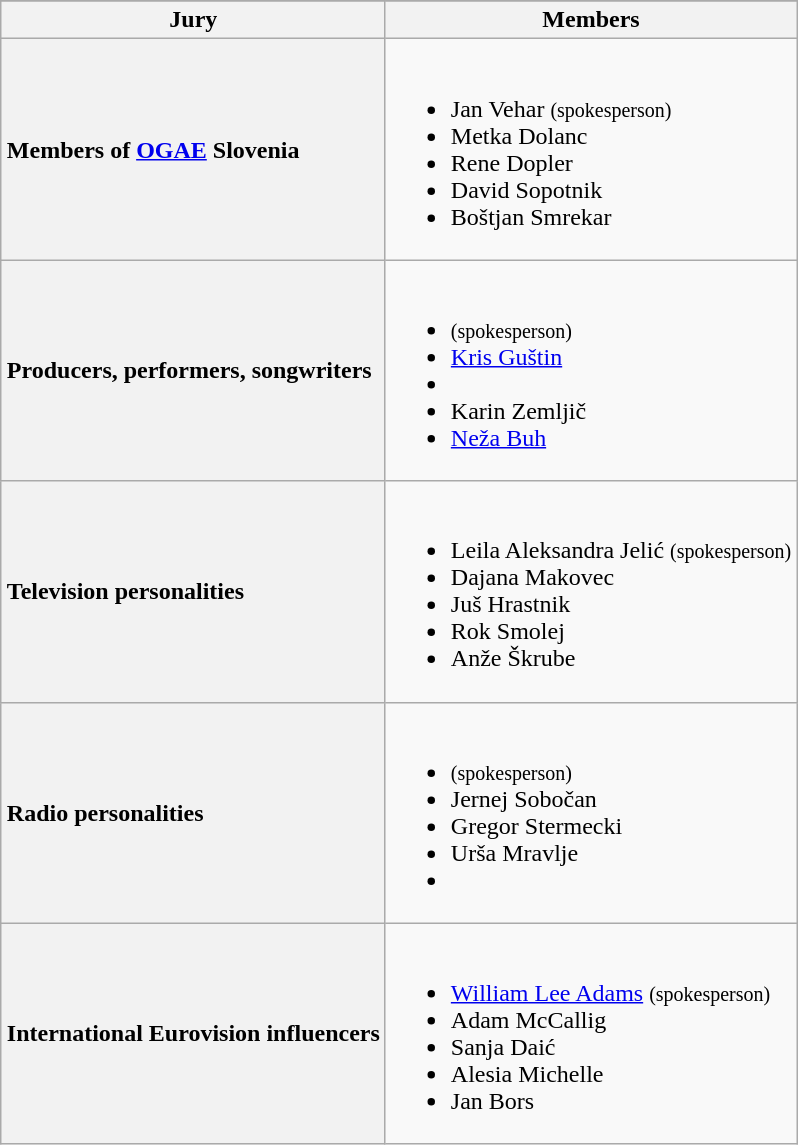<table class="wikitable plainrowheaders collapsible" style="margin: 1em auto 1em auto">
<tr>
</tr>
<tr>
<th>Jury</th>
<th>Members</th>
</tr>
<tr>
<th scope="row" style="text-align:left;">Members of <a href='#'>OGAE</a> Slovenia</th>
<td><br><ul><li>Jan Vehar <small>(spokesperson)</small></li><li>Metka Dolanc</li><li>Rene Dopler</li><li>David Sopotnik</li><li>Boštjan Smrekar</li></ul></td>
</tr>
<tr>
<th scope="row" style="text-align:left;">Producers, performers, songwriters</th>
<td><br><ul><li> <small>(spokesperson)</small></li><li><a href='#'>Kris Guštin</a></li><li></li><li>Karin Zemljič</li><li><a href='#'>Neža Buh</a></li></ul></td>
</tr>
<tr>
<th scope="row" style="text-align:left;">Television personalities</th>
<td><br><ul><li>Leila Aleksandra Jelić <small>(spokesperson)</small></li><li>Dajana Makovec</li><li>Juš Hrastnik</li><li>Rok Smolej</li><li>Anže Škrube</li></ul></td>
</tr>
<tr>
<th scope="row" style="text-align:left;">Radio personalities</th>
<td><br><ul><li> <small>(spokesperson)</small></li><li>Jernej Sobočan</li><li>Gregor Stermecki</li><li>Urša Mravlje</li><li></li></ul></td>
</tr>
<tr>
<th scope="row" style="text-align:left;">International Eurovision influencers</th>
<td><br><ul><li><a href='#'>William Lee Adams</a> <small>(spokesperson)</small></li><li>Adam McCallig</li><li>Sanja Daić</li><li>Alesia Michelle</li><li>Jan Bors</li></ul></td>
</tr>
</table>
